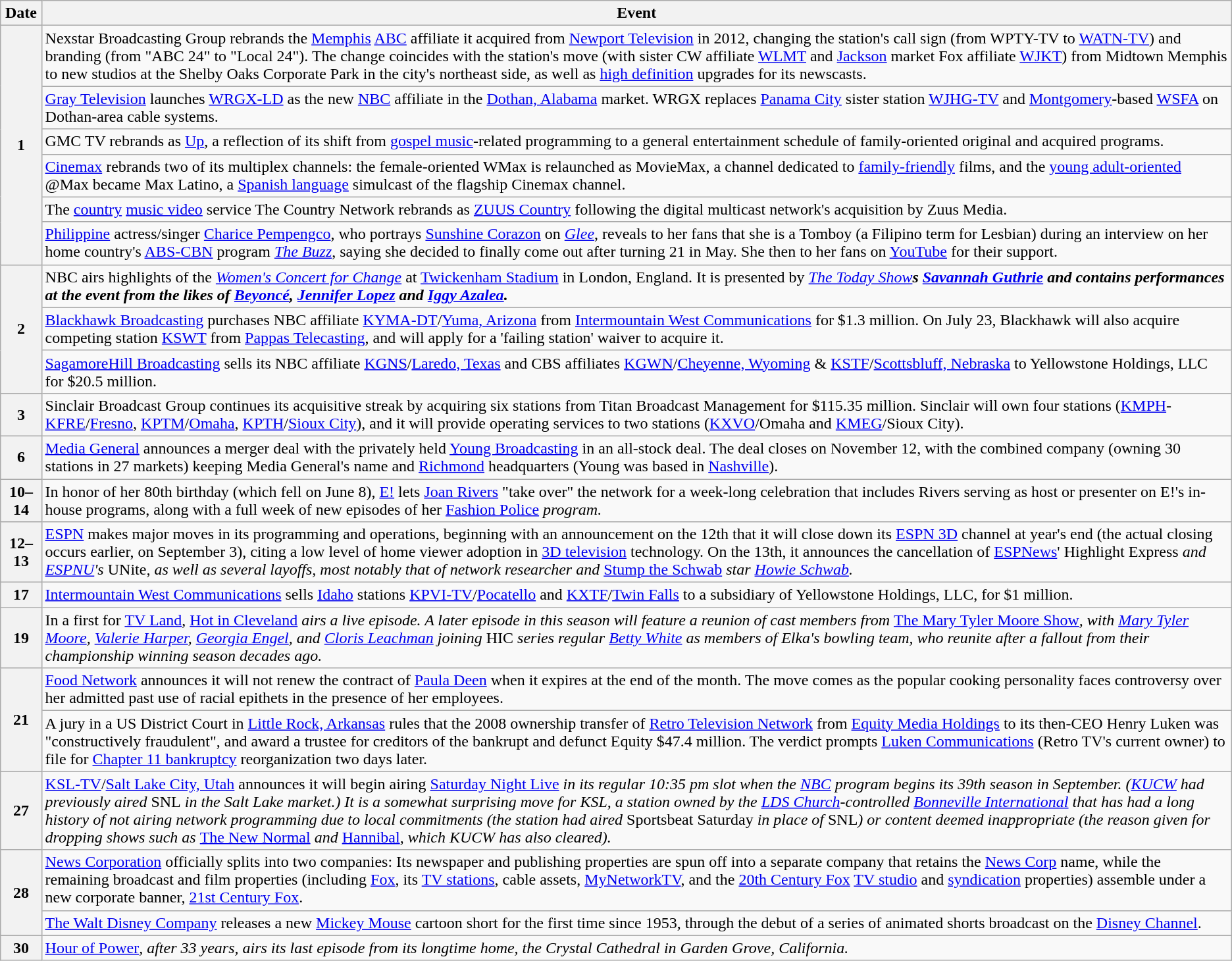<table class="wikitable">
<tr>
<th>Date</th>
<th>Event</th>
</tr>
<tr>
<th rowspan="6">1</th>
<td>Nexstar Broadcasting Group rebrands the <a href='#'>Memphis</a> <a href='#'>ABC</a> affiliate it acquired from <a href='#'>Newport Television</a> in 2012, changing the station's call sign (from WPTY-TV to <a href='#'>WATN-TV</a>) and branding (from "ABC 24" to "Local 24"). The change coincides with the station's move (with sister CW affiliate <a href='#'>WLMT</a> and <a href='#'>Jackson</a> market Fox affiliate <a href='#'>WJKT</a>) from Midtown Memphis to new studios at the Shelby Oaks Corporate Park in the city's northeast side, as well as <a href='#'>high definition</a> upgrades for its newscasts.</td>
</tr>
<tr>
<td><a href='#'>Gray Television</a> launches <a href='#'>WRGX-LD</a> as the new <a href='#'>NBC</a> affiliate in the <a href='#'>Dothan, Alabama</a> market. WRGX replaces <a href='#'>Panama City</a> sister station <a href='#'>WJHG-TV</a> and <a href='#'>Montgomery</a>-based <a href='#'>WSFA</a> on Dothan-area cable systems.</td>
</tr>
<tr>
<td>GMC TV rebrands as <a href='#'>Up</a>, a reflection of its shift from <a href='#'>gospel music</a>-related programming to a general entertainment schedule of family-oriented original and acquired programs.</td>
</tr>
<tr>
<td><a href='#'>Cinemax</a> rebrands two of its multiplex channels: the female-oriented WMax is relaunched as MovieMax, a channel dedicated to <a href='#'>family-friendly</a> films, and the <a href='#'>young adult-oriented</a> @Max became Max Latino, a <a href='#'>Spanish language</a> simulcast of the flagship Cinemax channel.</td>
</tr>
<tr>
<td>The <a href='#'>country</a> <a href='#'>music video</a> service The Country Network rebrands as <a href='#'>ZUUS Country</a> following the digital multicast network's acquisition by Zuus Media.</td>
</tr>
<tr>
<td><a href='#'>Philippine</a> actress/singer <a href='#'>Charice Pempengco</a>, who portrays <a href='#'>Sunshine Corazon</a> on <em><a href='#'>Glee</a></em>, reveals to her fans that she is a Tomboy (a Filipino term for Lesbian) during an interview on her home country's <a href='#'>ABS-CBN</a> program <em><a href='#'>The Buzz</a></em>, saying she decided to finally come out after turning 21 in May. She then  to her fans on <a href='#'>YouTube</a> for their support.</td>
</tr>
<tr>
<th rowspan=3>2</th>
<td>NBC airs highlights of the <em><a href='#'>Women's Concert for Change</a></em> at <a href='#'>Twickenham Stadium</a> in London, England. It is presented by <em><a href='#'>The Today Show</a><strong>s <a href='#'>Savannah Guthrie</a> and contains performances at the event from the likes of <a href='#'>Beyoncé</a>, <a href='#'>Jennifer Lopez</a> and <a href='#'>Iggy Azalea</a>.</td>
</tr>
<tr>
<td><a href='#'>Blackhawk Broadcasting</a> purchases NBC affiliate <a href='#'>KYMA-DT</a>/<a href='#'>Yuma, Arizona</a> from <a href='#'>Intermountain West Communications</a> for $1.3 million. On July 23, Blackhawk will also acquire competing station <a href='#'>KSWT</a> from <a href='#'>Pappas Telecasting</a>, and will apply for a 'failing station' waiver to acquire it.</td>
</tr>
<tr>
<td><a href='#'>SagamoreHill Broadcasting</a> sells its NBC affiliate <a href='#'>KGNS</a>/<a href='#'>Laredo, Texas</a> and CBS affiliates <a href='#'>KGWN</a>/<a href='#'>Cheyenne, Wyoming</a> & <a href='#'>KSTF</a>/<a href='#'>Scottsbluff, Nebraska</a> to Yellowstone Holdings, LLC for $20.5 million.</td>
</tr>
<tr>
<th>3</th>
<td>Sinclair Broadcast Group continues its acquisitive streak by acquiring six stations from Titan Broadcast Management for $115.35 million. Sinclair will own four stations (<a href='#'>KMPH</a>-<a href='#'>KFRE</a>/<a href='#'>Fresno</a>, <a href='#'>KPTM</a>/<a href='#'>Omaha</a>, <a href='#'>KPTH</a>/<a href='#'>Sioux City</a>), and it will provide operating services to two stations (<a href='#'>KXVO</a>/Omaha and <a href='#'>KMEG</a>/Sioux City).</td>
</tr>
<tr>
<th>6</th>
<td><a href='#'>Media General</a> announces a merger deal with the privately held <a href='#'>Young Broadcasting</a> in an all-stock deal. The deal closes on November 12, with the combined company (owning 30 stations in 27 markets) keeping Media General's name and <a href='#'>Richmond</a> headquarters (Young was based in <a href='#'>Nashville</a>).</td>
</tr>
<tr>
<th>10–14</th>
<td>In honor of her 80th birthday (which fell on June 8), <a href='#'>E!</a> lets <a href='#'>Joan Rivers</a> "take over" the network for a week-long celebration that includes Rivers serving as host or presenter on E!'s in-house programs, along with a full week of new episodes of her </em><a href='#'>Fashion Police</a><em> program.</td>
</tr>
<tr>
<th>12–13</th>
<td><a href='#'>ESPN</a> makes major moves in its programming and operations, beginning with an announcement on the 12th that it will close down its <a href='#'>ESPN 3D</a> channel at year's end (the actual closing occurs earlier, on September 3), citing a low level of home viewer adoption in <a href='#'>3D television</a> technology. On the 13th, it announces the cancellation of <a href='#'>ESPNews</a>' </em>Highlight Express<em> and <a href='#'>ESPNU</a>'s </em>UNite<em>, as well as several layoffs, most notably that of network researcher and </em><a href='#'>Stump the Schwab</a><em> star <a href='#'>Howie Schwab</a>.</td>
</tr>
<tr>
<th>17</th>
<td><a href='#'>Intermountain West Communications</a> sells <a href='#'>Idaho</a> stations <a href='#'>KPVI-TV</a>/<a href='#'>Pocatello</a> and <a href='#'>KXTF</a>/<a href='#'>Twin Falls</a> to a subsidiary of Yellowstone Holdings, LLC, for $1 million.</td>
</tr>
<tr>
<th>19</th>
<td>In a first for <a href='#'>TV Land</a>, </em><a href='#'>Hot in Cleveland</a><em> airs a live episode. A later episode in this season will feature a reunion of cast members from </em><a href='#'>The Mary Tyler Moore Show</a><em>, with <a href='#'>Mary Tyler Moore</a>, <a href='#'>Valerie Harper</a>, <a href='#'>Georgia Engel</a>, and <a href='#'>Cloris Leachman</a> joining </em>HIC<em> series regular <a href='#'>Betty White</a> as members of Elka's bowling team, who reunite after a fallout from their championship winning season decades ago.</td>
</tr>
<tr>
<th rowspan=2>21</th>
<td><a href='#'>Food Network</a> announces it will not renew the contract of <a href='#'>Paula Deen</a> when it expires at the end of the month. The move comes as the popular cooking personality faces controversy over her admitted past use of racial epithets in the presence of her employees.</td>
</tr>
<tr>
<td>A jury in a US District Court in <a href='#'>Little Rock, Arkansas</a> rules that the 2008 ownership transfer of <a href='#'>Retro Television Network</a> from <a href='#'>Equity Media Holdings</a> to its then-CEO Henry Luken was "constructively fraudulent", and award a trustee for creditors of the bankrupt and defunct Equity $47.4 million. The verdict prompts <a href='#'>Luken Communications</a> (Retro TV's current owner) to file for <a href='#'>Chapter 11 bankruptcy</a> reorganization two days later.</td>
</tr>
<tr>
<th>27</th>
<td><a href='#'>KSL-TV</a>/<a href='#'>Salt Lake City, Utah</a> announces it will begin airing </em><a href='#'>Saturday Night Live</a><em> in its regular 10:35 pm slot when the <a href='#'>NBC</a> program begins its 39th season in September. (<a href='#'>KUCW</a> had previously aired </em>SNL<em> in the Salt Lake market.) It is a somewhat surprising move for KSL, a station owned by the <a href='#'>LDS Church</a>-controlled <a href='#'>Bonneville International</a> that has had a long history of not airing network programming due to local commitments (the station had aired </em>Sportsbeat Saturday<em> in place of </em>SNL<em>) or content deemed inappropriate (the reason given for dropping shows such as </em><a href='#'>The New Normal</a><em> and </em><a href='#'>Hannibal</a><em>, which KUCW has also cleared).</td>
</tr>
<tr>
<th rowspan=2>28</th>
<td><a href='#'>News Corporation</a> officially splits into two companies: Its newspaper and publishing properties are spun off into a separate company that retains the <a href='#'>News Corp</a> name, while the remaining broadcast and film properties (including <a href='#'>Fox</a>, its <a href='#'>TV stations</a>, cable assets, <a href='#'>MyNetworkTV</a>, and the <a href='#'>20th Century Fox</a> <a href='#'>TV studio</a> and <a href='#'>syndication</a> properties) assemble under a new corporate banner, <a href='#'>21st Century Fox</a>.</td>
</tr>
<tr>
<td><a href='#'>The Walt Disney Company</a> releases a new <a href='#'>Mickey Mouse</a> cartoon short for the first time since 1953, through the debut of a series of animated shorts broadcast on the <a href='#'>Disney Channel</a>.</td>
</tr>
<tr>
<th>30</th>
<td></em><a href='#'>Hour of Power</a><em>, after 33 years, airs its last episode from its longtime home, the Crystal Cathedral in Garden Grove, California.</td>
</tr>
</table>
